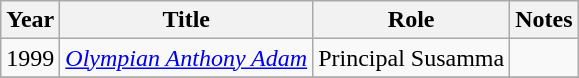<table class="wikitable sortable">
<tr>
<th>Year</th>
<th>Title</th>
<th>Role</th>
<th class="unsortable">Notes</th>
</tr>
<tr>
<td>1999</td>
<td><em><a href='#'>Olympian Anthony Adam</a></em></td>
<td>Principal Susamma</td>
<td></td>
</tr>
<tr>
</tr>
</table>
